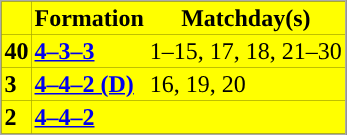<table class="toccolours" border="0" cellpadding="2" cellspacing="0" align="center" style="margin: 0.5em 0 1em 1em; background: #000000; border: 1px #aaaaaa solid;">
<tr>
</tr>
<tr bgcolor=#FFFF00>
<th></th>
<th>Formation</th>
<th>Matchday(s)</th>
</tr>
<tr bgcolor=#FFFF00>
<td><strong>40</strong></td>
<td><a href='#'><span><strong>4–3–3</strong></span></a></td>
<td>1–15, 17, 18, 21–30</td>
</tr>
<tr bgcolor=#FFFF00>
<td><strong>3</strong></td>
<td><a href='#'><span><strong>4–4–2 (D)</strong></span></a></td>
<td>16, 19, 20</td>
</tr>
<tr bgcolor=#FFFF00>
<td><strong>2</strong></td>
<td><a href='#'><span><strong>4–4–2</strong></span></a></td>
<td></td>
</tr>
</table>
